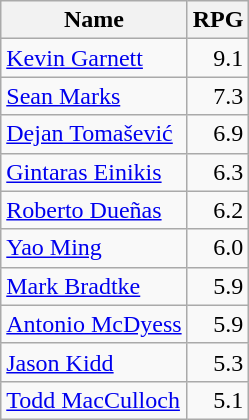<table class=wikitable>
<tr>
<th>Name</th>
<th>RPG</th>
</tr>
<tr>
<td> <a href='#'>Kevin Garnett</a></td>
<td align=right>9.1</td>
</tr>
<tr>
<td> <a href='#'>Sean Marks</a></td>
<td align=right>7.3</td>
</tr>
<tr>
<td> <a href='#'>Dejan Tomašević</a></td>
<td align=right>6.9</td>
</tr>
<tr>
<td> <a href='#'>Gintaras Einikis</a></td>
<td align=right>6.3</td>
</tr>
<tr>
<td> <a href='#'>Roberto Dueñas</a></td>
<td align=right>6.2</td>
</tr>
<tr>
<td> <a href='#'>Yao Ming</a></td>
<td align=right>6.0</td>
</tr>
<tr>
<td> <a href='#'>Mark Bradtke</a></td>
<td align=right>5.9</td>
</tr>
<tr>
<td> <a href='#'>Antonio McDyess</a></td>
<td align=right>5.9</td>
</tr>
<tr>
<td> <a href='#'>Jason Kidd</a></td>
<td align=right>5.3</td>
</tr>
<tr>
<td> <a href='#'>Todd MacCulloch</a></td>
<td align=right>5.1</td>
</tr>
</table>
